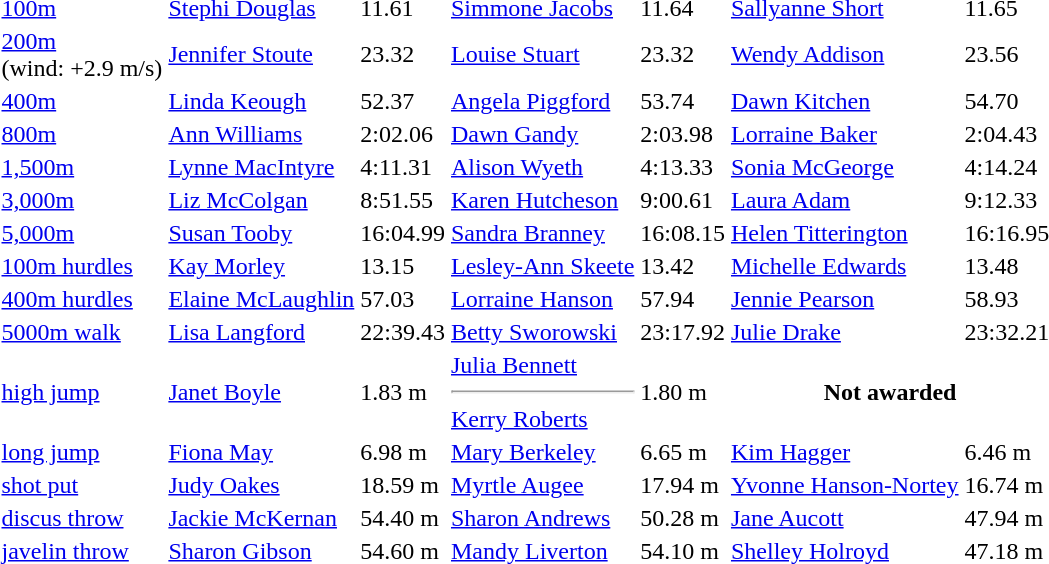<table>
<tr>
<td><a href='#'>100m</a></td>
<td><a href='#'>Stephi Douglas</a></td>
<td>11.61</td>
<td><a href='#'>Simmone Jacobs</a></td>
<td>11.64</td>
<td> <a href='#'>Sallyanne Short</a></td>
<td>11.65</td>
</tr>
<tr>
<td><a href='#'>200m</a><br>(wind: +2.9 m/s)</td>
<td><a href='#'>Jennifer Stoute</a></td>
<td>23.32 </td>
<td><a href='#'>Louise Stuart</a></td>
<td>23.32 </td>
<td><a href='#'>Wendy Addison</a></td>
<td>23.56 </td>
</tr>
<tr>
<td><a href='#'>400m</a></td>
<td><a href='#'>Linda Keough</a></td>
<td>52.37</td>
<td><a href='#'>Angela Piggford</a></td>
<td>53.74</td>
<td> <a href='#'>Dawn Kitchen</a></td>
<td>54.70</td>
</tr>
<tr>
<td><a href='#'>800m</a></td>
<td><a href='#'>Ann Williams</a></td>
<td>2:02.06</td>
<td><a href='#'>Dawn Gandy</a></td>
<td>2:03.98</td>
<td><a href='#'>Lorraine Baker</a></td>
<td>2:04.43</td>
</tr>
<tr>
<td><a href='#'>1,500m</a></td>
<td> <a href='#'>Lynne MacIntyre</a></td>
<td>4:11.31</td>
<td><a href='#'>Alison Wyeth</a></td>
<td>4:13.33</td>
<td><a href='#'>Sonia McGeorge</a></td>
<td>4:14.24</td>
</tr>
<tr>
<td><a href='#'>3,000m</a></td>
<td> <a href='#'>Liz McColgan</a></td>
<td>8:51.55</td>
<td><a href='#'>Karen Hutcheson</a></td>
<td>9:00.61</td>
<td> <a href='#'>Laura Adam</a></td>
<td>9:12.33</td>
</tr>
<tr>
<td><a href='#'>5,000m</a></td>
<td> <a href='#'>Susan Tooby</a></td>
<td>16:04.99</td>
<td> <a href='#'>Sandra Branney</a></td>
<td>16:08.15</td>
<td><a href='#'>Helen Titterington</a></td>
<td>16:16.95</td>
</tr>
<tr>
<td><a href='#'>100m hurdles</a></td>
<td> <a href='#'>Kay Morley</a></td>
<td>13.15</td>
<td><a href='#'>Lesley-Ann Skeete</a></td>
<td>13.42</td>
<td><a href='#'>Michelle Edwards</a></td>
<td>13.48</td>
</tr>
<tr>
<td><a href='#'>400m hurdles</a></td>
<td> <a href='#'>Elaine McLaughlin</a></td>
<td>57.03</td>
<td><a href='#'>Lorraine Hanson</a></td>
<td>57.94</td>
<td><a href='#'>Jennie Pearson</a></td>
<td>58.93</td>
</tr>
<tr>
<td><a href='#'>5000m walk</a></td>
<td><a href='#'>Lisa Langford</a></td>
<td>22:39.43</td>
<td><a href='#'>Betty Sworowski</a></td>
<td>23:17.92</td>
<td><a href='#'>Julie Drake</a></td>
<td>23:32.21</td>
</tr>
<tr>
<td><a href='#'>high jump</a></td>
<td> <a href='#'>Janet Boyle</a></td>
<td>1.83 m</td>
<td><a href='#'>Julia Bennett</a><hr><a href='#'>Kerry Roberts</a></td>
<td>1.80 m</td>
<th colspan=2>Not awarded</th>
</tr>
<tr>
<td><a href='#'>long jump</a></td>
<td><a href='#'>Fiona May</a></td>
<td>6.98 m </td>
<td><a href='#'>Mary Berkeley</a></td>
<td>6.65 m </td>
<td><a href='#'>Kim Hagger</a></td>
<td>6.46 m </td>
</tr>
<tr>
<td><a href='#'>shot put</a></td>
<td><a href='#'>Judy Oakes</a></td>
<td>18.59 m</td>
<td><a href='#'>Myrtle Augee</a></td>
<td>17.94 m</td>
<td><a href='#'>Yvonne Hanson-Nortey</a></td>
<td>16.74 m</td>
</tr>
<tr>
<td><a href='#'>discus throw</a></td>
<td> <a href='#'>Jackie McKernan</a></td>
<td>54.40 m</td>
<td><a href='#'>Sharon Andrews</a></td>
<td>50.28 m</td>
<td><a href='#'>Jane Aucott</a></td>
<td>47.94 m</td>
</tr>
<tr>
<td><a href='#'>javelin throw</a></td>
<td><a href='#'>Sharon Gibson</a></td>
<td>54.60 m</td>
<td><a href='#'>Mandy Liverton</a></td>
<td>54.10 m</td>
<td><a href='#'>Shelley Holroyd</a></td>
<td>47.18 m</td>
</tr>
</table>
